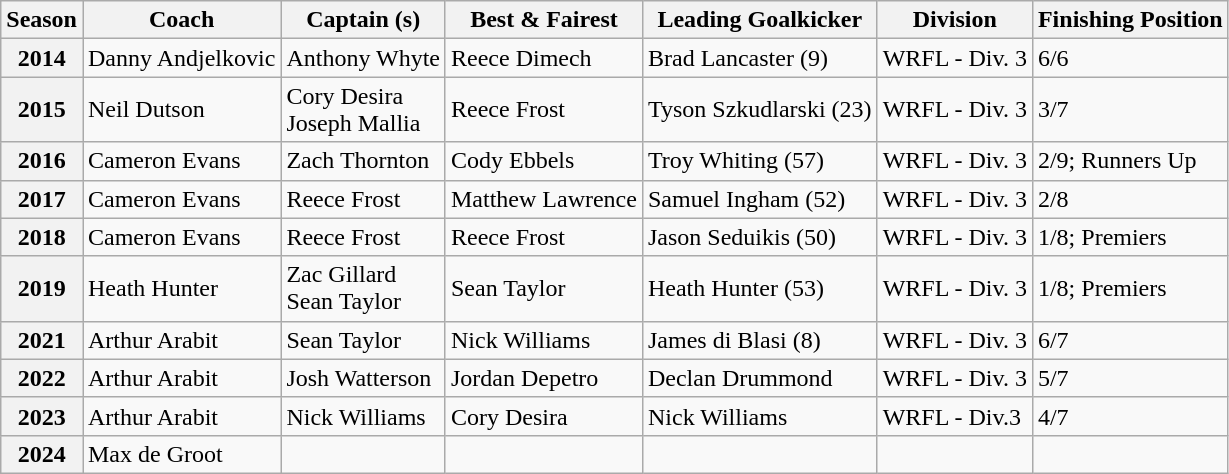<table class="wikitable">
<tr>
<th>Season</th>
<th>Coach</th>
<th>Captain (s)</th>
<th>Best & Fairest</th>
<th>Leading Goalkicker</th>
<th>Division</th>
<th>Finishing Position</th>
</tr>
<tr>
<th>2014</th>
<td>Danny Andjelkovic</td>
<td>Anthony Whyte</td>
<td>Reece Dimech</td>
<td>Brad Lancaster (9)</td>
<td>WRFL - Div. 3</td>
<td>6/6</td>
</tr>
<tr>
<th>2015</th>
<td>Neil Dutson</td>
<td>Cory Desira<br>Joseph Mallia</td>
<td>Reece Frost</td>
<td>Tyson Szkudlarski (23)</td>
<td>WRFL - Div. 3</td>
<td>3/7</td>
</tr>
<tr>
<th>2016</th>
<td>Cameron Evans</td>
<td>Zach Thornton</td>
<td>Cody Ebbels</td>
<td>Troy Whiting (57)</td>
<td>WRFL - Div. 3</td>
<td>2/9; Runners Up</td>
</tr>
<tr>
<th>2017</th>
<td>Cameron Evans</td>
<td>Reece Frost</td>
<td>Matthew Lawrence</td>
<td>Samuel Ingham (52)</td>
<td>WRFL - Div. 3</td>
<td>2/8</td>
</tr>
<tr>
<th>2018</th>
<td>Cameron Evans</td>
<td>Reece Frost</td>
<td>Reece Frost</td>
<td>Jason Seduikis (50)</td>
<td>WRFL - Div. 3</td>
<td>1/8; Premiers</td>
</tr>
<tr>
<th>2019</th>
<td>Heath Hunter</td>
<td>Zac Gillard<br>Sean Taylor</td>
<td>Sean Taylor</td>
<td>Heath Hunter (53)</td>
<td>WRFL - Div. 3</td>
<td>1/8; Premiers</td>
</tr>
<tr>
<th>2021</th>
<td>Arthur Arabit</td>
<td>Sean Taylor</td>
<td>Nick Williams</td>
<td>James di Blasi (8)</td>
<td>WRFL - Div. 3</td>
<td>6/7</td>
</tr>
<tr>
<th>2022</th>
<td>Arthur Arabit</td>
<td>Josh Watterson</td>
<td>Jordan Depetro</td>
<td>Declan Drummond</td>
<td>WRFL - Div. 3</td>
<td>5/7</td>
</tr>
<tr>
<th>2023</th>
<td>Arthur Arabit</td>
<td>Nick Williams</td>
<td>Cory Desira</td>
<td>Nick Williams</td>
<td>WRFL - Div.3</td>
<td>4/7</td>
</tr>
<tr>
<th>2024</th>
<td>Max de Groot</td>
<td></td>
<td></td>
<td></td>
<td></td>
<td></td>
</tr>
</table>
